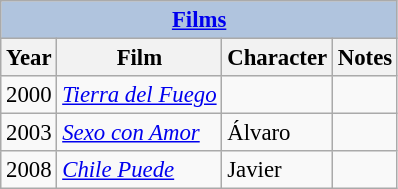<table class="wikitable" style="font-size: 95%;">
<tr>
<th colspan="4" style="background: LightSteelBlue;"><a href='#'>Films</a></th>
</tr>
<tr>
<th>Year</th>
<th>Film</th>
<th>Character</th>
<th>Notes</th>
</tr>
<tr>
<td>2000</td>
<td><em><a href='#'>Tierra del Fuego</a></em></td>
<td></td>
<td></td>
</tr>
<tr>
<td>2003</td>
<td><em><a href='#'>Sexo con Amor</a></em></td>
<td>Álvaro</td>
<td></td>
</tr>
<tr>
<td>2008</td>
<td><em><a href='#'>Chile Puede</a></em></td>
<td>Javier</td>
<td></td>
</tr>
</table>
